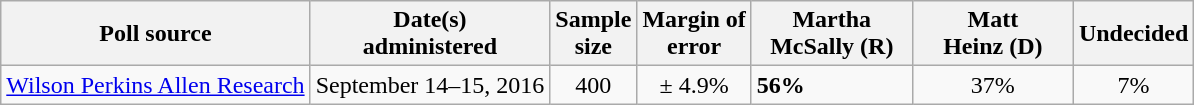<table class="wikitable">
<tr>
<th>Poll source</th>
<th>Date(s)<br>administered</th>
<th>Sample<br>size</th>
<th>Margin of<br>error</th>
<th style="width:100px;">Martha<br>McSally (R)</th>
<th style="width:100px;">Matt<br>Heinz (D)</th>
<th>Undecided</th>
</tr>
<tr>
<td><a href='#'>Wilson Perkins Allen Research</a></td>
<td align=center>September 14–15, 2016</td>
<td align=center>400</td>
<td align=center>± 4.9%</td>
<td><strong>56%</strong></td>
<td align=center>37%</td>
<td align=center>7%</td>
</tr>
</table>
